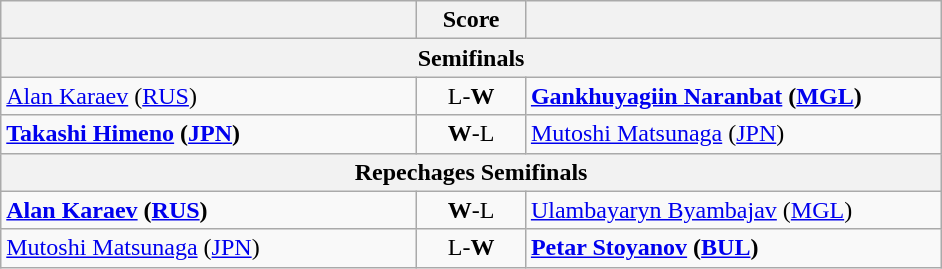<table class="wikitable" style="text-align: left; ">
<tr>
<th align="right" width="270"></th>
<th width="65">Score</th>
<th align="left" width="270"></th>
</tr>
<tr>
<th colspan=3>Semifinals</th>
</tr>
<tr>
<td> <a href='#'>Alan Karaev</a> (<a href='#'>RUS</a>)</td>
<td align="center">L-<strong>W</strong></td>
<td><strong> <a href='#'>Gankhuyagiin Naranbat</a> (<a href='#'>MGL</a>)</strong></td>
</tr>
<tr>
<td><strong> <a href='#'>Takashi Himeno</a> (<a href='#'>JPN</a>)</strong></td>
<td align="center"><strong>W</strong>-L</td>
<td> <a href='#'>Mutoshi Matsunaga</a> (<a href='#'>JPN</a>)</td>
</tr>
<tr>
<th colspan=3>Repechages Semifinals</th>
</tr>
<tr>
<td><strong> <a href='#'>Alan Karaev</a> (<a href='#'>RUS</a>)</strong></td>
<td align="center"><strong>W</strong>-L</td>
<td> <a href='#'>Ulambayaryn Byambajav</a> (<a href='#'>MGL</a>)</td>
</tr>
<tr>
<td> <a href='#'>Mutoshi Matsunaga</a> (<a href='#'>JPN</a>)</td>
<td align="center">L-<strong>W</strong></td>
<td><strong> <a href='#'>Petar Stoyanov</a> (<a href='#'>BUL</a>)</strong></td>
</tr>
</table>
